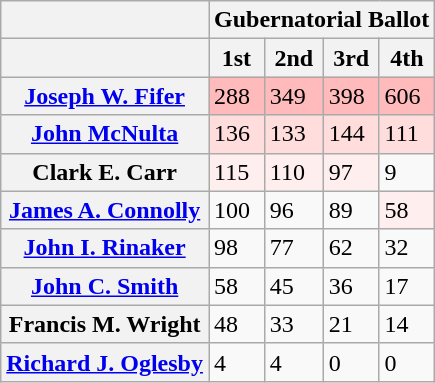<table class="wikitable collapsible collapsed">
<tr>
<th></th>
<th style="text-align:center" colspan="9"><strong>Gubernatorial Ballot</strong></th>
</tr>
<tr>
<th></th>
<th>1st</th>
<th>2nd</th>
<th>3rd</th>
<th>4th</th>
</tr>
<tr>
<th><a href='#'>Joseph W. Fifer</a></th>
<td style="background:#fbb;">288</td>
<td style="background:#fbb;">349</td>
<td style="background:#fbb;">398</td>
<td style="background:#fbb;">606</td>
</tr>
<tr>
<th><a href='#'>John McNulta</a></th>
<td style="background:#fdd;">136</td>
<td style="background:#fdd;">133</td>
<td style="background:#fdd;">144</td>
<td style="background:#fdd;">111</td>
</tr>
<tr>
<th>Clark E. Carr</th>
<td style="background:#fee;">115</td>
<td style="background:#fee;">110</td>
<td style="background:#fee;">97</td>
<td>9</td>
</tr>
<tr>
<th><a href='#'>James A. Connolly</a></th>
<td>100</td>
<td>96</td>
<td>89</td>
<td style="background:#fee;">58</td>
</tr>
<tr>
<th><a href='#'>John I. Rinaker</a></th>
<td>98</td>
<td>77</td>
<td>62</td>
<td>32</td>
</tr>
<tr>
<th><a href='#'>John C. Smith</a></th>
<td>58</td>
<td>45</td>
<td>36</td>
<td>17</td>
</tr>
<tr>
<th>Francis M. Wright</th>
<td>48</td>
<td>33</td>
<td>21</td>
<td>14</td>
</tr>
<tr>
<th><a href='#'>Richard J. Oglesby</a></th>
<td>4</td>
<td>4</td>
<td>0</td>
<td>0</td>
</tr>
</table>
